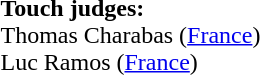<table style="width:100%">
<tr>
<td><br><strong>Touch judges:</strong>
<br>Thomas Charabas (<a href='#'>France</a>)
<br>Luc Ramos (<a href='#'>France</a>)</td>
</tr>
</table>
